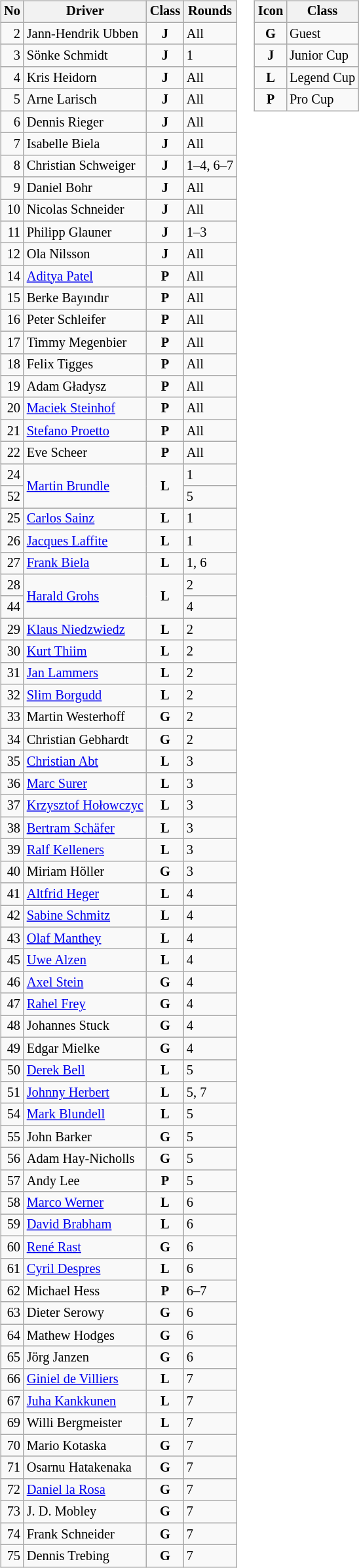<table>
<tr>
<td><br><table class="wikitable" style="font-size: 85%;">
<tr>
<th>No</th>
<th>Driver</th>
<th>Class</th>
<th>Rounds</th>
</tr>
<tr>
<td align=right>2</td>
<td> Jann-Hendrik Ubben</td>
<td align=center><strong><span>J</span></strong></td>
<td>All</td>
</tr>
<tr>
<td align=right>3</td>
<td> Sönke Schmidt</td>
<td align=center><strong><span>J</span></strong></td>
<td>1</td>
</tr>
<tr>
<td align=right>4</td>
<td> Kris Heidorn</td>
<td align=center><strong><span>J</span></strong></td>
<td>All</td>
</tr>
<tr>
<td align=right>5</td>
<td> Arne Larisch</td>
<td align=center><strong><span>J</span></strong></td>
<td>All</td>
</tr>
<tr>
<td align=right>6</td>
<td> Dennis Rieger</td>
<td align=center><strong><span>J</span></strong></td>
<td>All</td>
</tr>
<tr>
<td align=right>7</td>
<td> Isabelle Biela</td>
<td align=center><strong><span>J</span></strong></td>
<td>All</td>
</tr>
<tr>
<td align=right>8</td>
<td> Christian Schweiger</td>
<td align=center><strong><span>J</span></strong></td>
<td>1–4, 6–7</td>
</tr>
<tr>
<td align=right>9</td>
<td> Daniel Bohr</td>
<td align=center><strong><span>J</span></strong></td>
<td>All</td>
</tr>
<tr>
<td align=right>10</td>
<td> Nicolas Schneider</td>
<td align=center><strong><span>J</span></strong></td>
<td>All</td>
</tr>
<tr>
<td align=right>11</td>
<td> Philipp Glauner</td>
<td align=center><strong><span>J</span></strong></td>
<td>1–3</td>
</tr>
<tr>
<td align=right>12</td>
<td> Ola Nilsson</td>
<td align=center><strong><span>J</span></strong></td>
<td>All</td>
</tr>
<tr>
<td align=right>14</td>
<td> <a href='#'>Aditya Patel</a></td>
<td align=center><strong><span>P</span></strong></td>
<td>All</td>
</tr>
<tr>
<td align=right>15</td>
<td> Berke Bayındır</td>
<td align=center><strong><span>P</span></strong></td>
<td>All</td>
</tr>
<tr>
<td align=right>16</td>
<td> Peter Schleifer</td>
<td align=center><strong><span>P</span></strong></td>
<td>All</td>
</tr>
<tr>
<td align=right>17</td>
<td> Timmy Megenbier</td>
<td align=center><strong><span>P</span></strong></td>
<td>All</td>
</tr>
<tr>
<td align=right>18</td>
<td> Felix Tigges</td>
<td align=center><strong><span>P</span></strong></td>
<td>All</td>
</tr>
<tr>
<td align=right>19</td>
<td> Adam Gładysz</td>
<td align=center><strong><span>P</span></strong></td>
<td>All</td>
</tr>
<tr>
<td align=right>20</td>
<td> <a href='#'>Maciek Steinhof</a></td>
<td align=center><strong><span>P</span></strong></td>
<td>All</td>
</tr>
<tr>
<td align=right>21</td>
<td> <a href='#'>Stefano Proetto</a></td>
<td align=center><strong><span>P</span></strong></td>
<td>All</td>
</tr>
<tr>
<td align=right>22</td>
<td> Eve Scheer</td>
<td align=center><strong><span>P</span></strong></td>
<td>All</td>
</tr>
<tr>
<td align=right>24</td>
<td rowspan=2> <a href='#'>Martin Brundle</a></td>
<td align=center rowspan=2><strong><span>L</span></strong></td>
<td>1</td>
</tr>
<tr>
<td align=right>52</td>
<td>5</td>
</tr>
<tr>
<td align=right>25</td>
<td> <a href='#'>Carlos Sainz</a></td>
<td align=center><strong><span>L</span></strong></td>
<td>1</td>
</tr>
<tr>
<td align=right>26</td>
<td> <a href='#'>Jacques Laffite</a></td>
<td align=center><strong><span>L</span></strong></td>
<td>1</td>
</tr>
<tr>
<td align=right>27</td>
<td> <a href='#'>Frank Biela</a></td>
<td align=center><strong><span>L</span></strong></td>
<td>1, 6</td>
</tr>
<tr>
<td align=right>28</td>
<td rowspan=2> <a href='#'>Harald Grohs</a></td>
<td align=center rowspan=2><strong><span>L</span></strong></td>
<td>2</td>
</tr>
<tr>
<td align=right>44</td>
<td>4</td>
</tr>
<tr>
<td align=right>29</td>
<td> <a href='#'>Klaus Niedzwiedz</a></td>
<td align=center><strong><span>L</span></strong></td>
<td>2</td>
</tr>
<tr>
<td align=right>30</td>
<td> <a href='#'>Kurt Thiim</a></td>
<td align=center><strong><span>L</span></strong></td>
<td>2</td>
</tr>
<tr>
<td align=right>31</td>
<td> <a href='#'>Jan Lammers</a></td>
<td align=center><strong><span>L</span></strong></td>
<td>2</td>
</tr>
<tr>
<td align=right>32</td>
<td> <a href='#'>Slim Borgudd</a></td>
<td align=center><strong><span>L</span></strong></td>
<td>2</td>
</tr>
<tr>
<td align=right>33</td>
<td> Martin Westerhoff</td>
<td align=center><strong><span>G</span></strong></td>
<td>2</td>
</tr>
<tr>
<td align=right>34</td>
<td> Christian Gebhardt</td>
<td align=center><strong><span>G</span></strong></td>
<td>2</td>
</tr>
<tr>
<td align=right>35</td>
<td> <a href='#'>Christian Abt</a></td>
<td align=center><strong><span>L</span></strong></td>
<td>3</td>
</tr>
<tr>
<td align=right>36</td>
<td> <a href='#'>Marc Surer</a></td>
<td align=center><strong><span>L</span></strong></td>
<td>3</td>
</tr>
<tr>
<td align=right>37</td>
<td> <a href='#'>Krzysztof Hołowczyc</a></td>
<td align=center><strong><span>L</span></strong></td>
<td>3</td>
</tr>
<tr>
<td align=right>38</td>
<td> <a href='#'>Bertram Schäfer</a></td>
<td align=center><strong><span>L</span></strong></td>
<td>3</td>
</tr>
<tr>
<td align=right>39</td>
<td> <a href='#'>Ralf Kelleners</a></td>
<td align=center><strong><span>L</span></strong></td>
<td>3</td>
</tr>
<tr>
<td align=right>40</td>
<td> Miriam Höller</td>
<td align=center><strong><span>G</span></strong></td>
<td>3</td>
</tr>
<tr>
<td align=right>41</td>
<td> <a href='#'>Altfrid Heger</a></td>
<td align=center><strong><span>L</span></strong></td>
<td>4</td>
</tr>
<tr>
<td align=right>42</td>
<td> <a href='#'>Sabine Schmitz</a></td>
<td align=center><strong><span>L</span></strong></td>
<td>4</td>
</tr>
<tr>
<td align=right>43</td>
<td> <a href='#'>Olaf Manthey</a></td>
<td align=center><strong><span>L</span></strong></td>
<td>4</td>
</tr>
<tr>
<td align=right>45</td>
<td> <a href='#'>Uwe Alzen</a></td>
<td align=center><strong><span>L</span></strong></td>
<td>4</td>
</tr>
<tr>
<td align=right>46</td>
<td> <a href='#'>Axel Stein</a></td>
<td align=center><strong><span>G</span></strong></td>
<td>4</td>
</tr>
<tr>
<td align=right>47</td>
<td> <a href='#'>Rahel Frey</a></td>
<td align=center><strong><span>G</span></strong></td>
<td>4</td>
</tr>
<tr>
<td align=right>48</td>
<td> Johannes Stuck</td>
<td align=center><strong><span>G</span></strong></td>
<td>4</td>
</tr>
<tr>
<td align=right>49</td>
<td> Edgar Mielke</td>
<td align=center><strong><span>G</span></strong></td>
<td>4</td>
</tr>
<tr>
<td align=right>50</td>
<td> <a href='#'>Derek Bell</a></td>
<td align=center><strong><span>L</span></strong></td>
<td>5</td>
</tr>
<tr>
<td align=right>51</td>
<td> <a href='#'>Johnny Herbert</a></td>
<td align=center><strong><span>L</span></strong></td>
<td>5, 7</td>
</tr>
<tr>
<td align=right>54</td>
<td> <a href='#'>Mark Blundell</a></td>
<td align=center><strong><span>L</span></strong></td>
<td>5</td>
</tr>
<tr>
<td align=right>55</td>
<td> John Barker</td>
<td align=center><strong><span>G</span></strong></td>
<td>5</td>
</tr>
<tr>
<td align=right>56</td>
<td> Adam Hay-Nicholls</td>
<td align=center><strong><span>G</span></strong></td>
<td>5</td>
</tr>
<tr>
<td align=right>57</td>
<td> Andy Lee</td>
<td align=center><strong><span>P</span></strong></td>
<td>5</td>
</tr>
<tr>
<td align=right>58</td>
<td> <a href='#'>Marco Werner</a></td>
<td align=center><strong><span>L</span></strong></td>
<td>6</td>
</tr>
<tr>
<td align=right>59</td>
<td> <a href='#'>David Brabham</a></td>
<td align=center><strong><span>L</span></strong></td>
<td>6</td>
</tr>
<tr>
<td align=right>60</td>
<td> <a href='#'>René Rast</a></td>
<td align=center><strong><span>G</span></strong></td>
<td>6</td>
</tr>
<tr>
<td align=right>61</td>
<td> <a href='#'>Cyril Despres</a></td>
<td align=center><strong><span>L</span></strong></td>
<td>6</td>
</tr>
<tr>
<td align=right>62</td>
<td> Michael Hess</td>
<td align=center><strong><span>P</span></strong></td>
<td>6–7</td>
</tr>
<tr>
<td align=right>63</td>
<td> Dieter Serowy</td>
<td align=center><strong><span>G</span></strong></td>
<td>6</td>
</tr>
<tr>
<td align=right>64</td>
<td> Mathew Hodges</td>
<td align=center><strong><span>G</span></strong></td>
<td>6</td>
</tr>
<tr>
<td align=right>65</td>
<td> Jörg Janzen</td>
<td align=center><strong><span>G</span></strong></td>
<td>6</td>
</tr>
<tr>
<td align=right>66</td>
<td> <a href='#'>Giniel de Villiers</a></td>
<td align=center><strong><span>L</span></strong></td>
<td>7</td>
</tr>
<tr>
<td align=right>67</td>
<td> <a href='#'>Juha Kankkunen</a></td>
<td align=center><strong><span>L</span></strong></td>
<td>7</td>
</tr>
<tr>
<td align=right>69</td>
<td> Willi Bergmeister</td>
<td align=center><strong><span>L</span></strong></td>
<td>7</td>
</tr>
<tr>
<td align=right>70</td>
<td> Mario Kotaska</td>
<td align=center><strong><span>G</span></strong></td>
<td>7</td>
</tr>
<tr>
<td align=right>71</td>
<td> Osarnu Hatakenaka</td>
<td align=center><strong><span>G</span></strong></td>
<td>7</td>
</tr>
<tr>
<td align=right>72</td>
<td> <a href='#'>Daniel la Rosa</a></td>
<td align=center><strong><span>G</span></strong></td>
<td>7</td>
</tr>
<tr>
<td align=right>73</td>
<td> J. D. Mobley</td>
<td align=center><strong><span>G</span></strong></td>
<td>7</td>
</tr>
<tr>
<td align=right>74</td>
<td> Frank Schneider</td>
<td align=center><strong><span>G</span></strong></td>
<td>7</td>
</tr>
<tr>
<td align=right>75</td>
<td> Dennis Trebing</td>
<td align=center><strong><span>G</span></strong></td>
<td>7</td>
</tr>
</table>
</td>
<td valign="top"><br><table class="wikitable" style="font-size: 85%;">
<tr>
<th>Icon</th>
<th>Class</th>
</tr>
<tr>
<td align=center><strong><span>G</span></strong></td>
<td>Guest</td>
</tr>
<tr>
<td align=center><strong><span>J</span></strong></td>
<td>Junior Cup</td>
</tr>
<tr>
<td align=center><strong><span>L</span></strong></td>
<td>Legend Cup</td>
</tr>
<tr>
<td align=center><strong><span>P</span></strong></td>
<td>Pro Cup</td>
</tr>
</table>
</td>
</tr>
</table>
